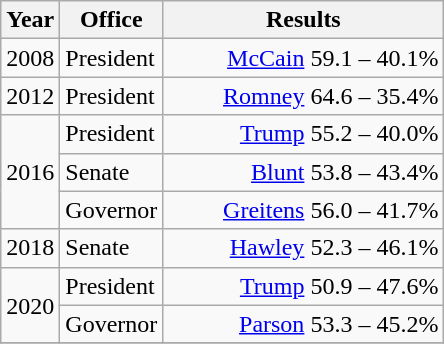<table class=wikitable>
<tr>
<th width="30">Year</th>
<th width="60">Office</th>
<th width="180">Results</th>
</tr>
<tr>
<td rowspan="1">2008</td>
<td>President</td>
<td align="right" ><a href='#'>McCain</a> 59.1 – 40.1%</td>
</tr>
<tr>
<td rowspan="1">2012</td>
<td>President</td>
<td align="right" ><a href='#'>Romney</a> 64.6 – 35.4%</td>
</tr>
<tr>
<td rowspan="3">2016</td>
<td>President</td>
<td align="right" ><a href='#'>Trump</a> 55.2 – 40.0%</td>
</tr>
<tr>
<td>Senate</td>
<td align="right" ><a href='#'>Blunt</a> 53.8 – 43.4%</td>
</tr>
<tr>
<td>Governor</td>
<td align="right" ><a href='#'>Greitens</a> 56.0 – 41.7%</td>
</tr>
<tr>
<td rowspan="1">2018</td>
<td>Senate</td>
<td align="right" ><a href='#'>Hawley</a> 52.3 – 46.1%</td>
</tr>
<tr>
<td rowspan="2">2020</td>
<td>President</td>
<td align="right" ><a href='#'>Trump</a> 50.9 – 47.6%</td>
</tr>
<tr>
<td>Governor</td>
<td align="right" ><a href='#'>Parson</a> 53.3 – 45.2%</td>
</tr>
<tr>
</tr>
</table>
